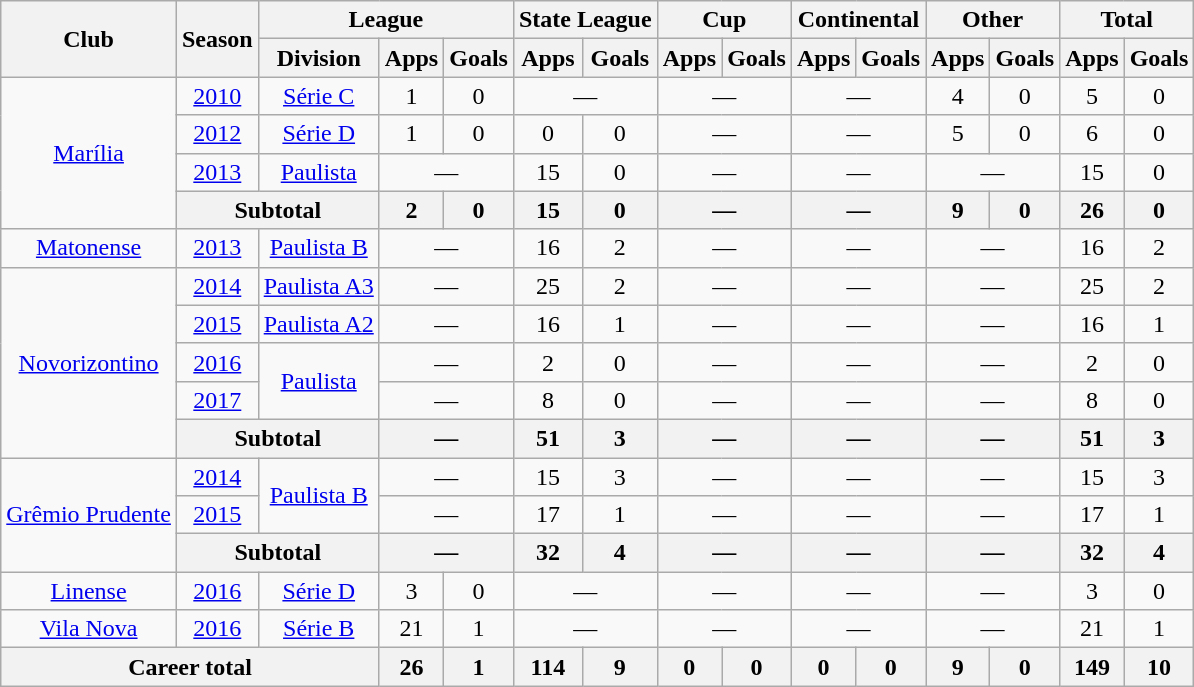<table class="wikitable" style="text-align: center;">
<tr>
<th rowspan="2">Club</th>
<th rowspan="2">Season</th>
<th colspan="3">League</th>
<th colspan="2">State League</th>
<th colspan="2">Cup</th>
<th colspan="2">Continental</th>
<th colspan="2">Other</th>
<th colspan="2">Total</th>
</tr>
<tr>
<th>Division</th>
<th>Apps</th>
<th>Goals</th>
<th>Apps</th>
<th>Goals</th>
<th>Apps</th>
<th>Goals</th>
<th>Apps</th>
<th>Goals</th>
<th>Apps</th>
<th>Goals</th>
<th>Apps</th>
<th>Goals</th>
</tr>
<tr>
<td rowspan=4 align="center"><a href='#'>Marília</a></td>
<td><a href='#'>2010</a></td>
<td><a href='#'>Série C</a></td>
<td>1</td>
<td>0</td>
<td colspan="2">—</td>
<td colspan="2">—</td>
<td colspan="2">—</td>
<td>4</td>
<td>0</td>
<td>5</td>
<td>0</td>
</tr>
<tr>
<td><a href='#'>2012</a></td>
<td><a href='#'>Série D</a></td>
<td>1</td>
<td>0</td>
<td>0</td>
<td>0</td>
<td colspan="2">—</td>
<td colspan="2">—</td>
<td>5</td>
<td>0</td>
<td>6</td>
<td>0</td>
</tr>
<tr>
<td><a href='#'>2013</a></td>
<td><a href='#'>Paulista</a></td>
<td colspan="2">—</td>
<td>15</td>
<td>0</td>
<td colspan="2">—</td>
<td colspan="2">—</td>
<td colspan="2">—</td>
<td>15</td>
<td>0</td>
</tr>
<tr>
<th colspan="2">Subtotal</th>
<th>2</th>
<th>0</th>
<th>15</th>
<th>0</th>
<th colspan="2">—</th>
<th colspan="2">—</th>
<th>9</th>
<th>0</th>
<th>26</th>
<th>0</th>
</tr>
<tr>
<td align="center"><a href='#'>Matonense</a></td>
<td><a href='#'>2013</a></td>
<td><a href='#'>Paulista B</a></td>
<td colspan="2">—</td>
<td>16</td>
<td>2</td>
<td colspan="2">—</td>
<td colspan="2">—</td>
<td colspan="2">—</td>
<td>16</td>
<td>2</td>
</tr>
<tr>
<td rowspan=5 align="center"><a href='#'>Novorizontino</a></td>
<td><a href='#'>2014</a></td>
<td><a href='#'>Paulista A3</a></td>
<td colspan="2">—</td>
<td>25</td>
<td>2</td>
<td colspan="2">—</td>
<td colspan="2">—</td>
<td colspan="2">—</td>
<td>25</td>
<td>2</td>
</tr>
<tr>
<td><a href='#'>2015</a></td>
<td><a href='#'>Paulista A2</a></td>
<td colspan="2">—</td>
<td>16</td>
<td>1</td>
<td colspan="2">—</td>
<td colspan="2">—</td>
<td colspan="2">—</td>
<td>16</td>
<td>1</td>
</tr>
<tr>
<td><a href='#'>2016</a></td>
<td rowspan=2><a href='#'>Paulista</a></td>
<td colspan="2">—</td>
<td>2</td>
<td>0</td>
<td colspan="2">—</td>
<td colspan="2">—</td>
<td colspan="2">—</td>
<td>2</td>
<td>0</td>
</tr>
<tr>
<td><a href='#'>2017</a></td>
<td colspan="2">—</td>
<td>8</td>
<td>0</td>
<td colspan="2">—</td>
<td colspan="2">—</td>
<td colspan="2">—</td>
<td>8</td>
<td>0</td>
</tr>
<tr>
<th colspan="2">Subtotal</th>
<th colspan="2">—</th>
<th>51</th>
<th>3</th>
<th colspan="2">—</th>
<th colspan="2">—</th>
<th colspan="2">—</th>
<th>51</th>
<th>3</th>
</tr>
<tr>
<td rowspan=3 align="center"><a href='#'>Grêmio Prudente</a></td>
<td><a href='#'>2014</a></td>
<td rowspan=2><a href='#'>Paulista B</a></td>
<td colspan="2">—</td>
<td>15</td>
<td>3</td>
<td colspan="2">—</td>
<td colspan="2">—</td>
<td colspan="2">—</td>
<td>15</td>
<td>3</td>
</tr>
<tr>
<td><a href='#'>2015</a></td>
<td colspan="2">—</td>
<td>17</td>
<td>1</td>
<td colspan="2">—</td>
<td colspan="2">—</td>
<td colspan="2">—</td>
<td>17</td>
<td>1</td>
</tr>
<tr>
<th colspan="2">Subtotal</th>
<th colspan="2">—</th>
<th>32</th>
<th>4</th>
<th colspan="2">—</th>
<th colspan="2">—</th>
<th colspan="2">—</th>
<th>32</th>
<th>4</th>
</tr>
<tr>
<td align="center"><a href='#'>Linense</a></td>
<td><a href='#'>2016</a></td>
<td><a href='#'>Série D</a></td>
<td>3</td>
<td>0</td>
<td colspan="2">—</td>
<td colspan="2">—</td>
<td colspan="2">—</td>
<td colspan="2">—</td>
<td>3</td>
<td>0</td>
</tr>
<tr>
<td align="center"><a href='#'>Vila Nova</a></td>
<td><a href='#'>2016</a></td>
<td><a href='#'>Série B</a></td>
<td>21</td>
<td>1</td>
<td colspan="2">—</td>
<td colspan="2">—</td>
<td colspan="2">—</td>
<td colspan="2">—</td>
<td>21</td>
<td>1</td>
</tr>
<tr>
<th colspan="3"><strong>Career total</strong></th>
<th>26</th>
<th>1</th>
<th>114</th>
<th>9</th>
<th>0</th>
<th>0</th>
<th>0</th>
<th>0</th>
<th>9</th>
<th>0</th>
<th>149</th>
<th>10</th>
</tr>
</table>
